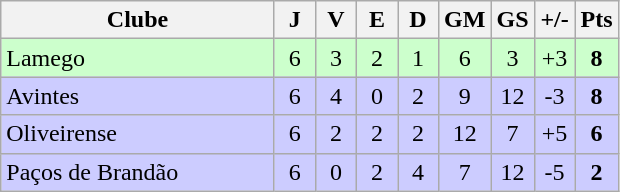<table class="wikitable" style="text-align: center;">
<tr>
<th width=175>Clube</th>
<th width=20>J</th>
<th width=20>V</th>
<th width=20>E</th>
<th width=20>D</th>
<th width=20>GM</th>
<th width=20>GS</th>
<th width=20>+/-</th>
<th width=20>Pts</th>
</tr>
<tr bgcolor=#ccffcc>
<td align=left>Lamego</td>
<td>6</td>
<td>3</td>
<td>2</td>
<td>1</td>
<td>6</td>
<td>3</td>
<td>+3</td>
<td><strong>8</strong></td>
</tr>
<tr bgcolor=#ccccff>
<td align=left>Avintes</td>
<td>6</td>
<td>4</td>
<td>0</td>
<td>2</td>
<td>9</td>
<td>12</td>
<td>-3</td>
<td><strong>8</strong></td>
</tr>
<tr bgcolor=#ccccff>
<td align=left>Oliveirense</td>
<td>6</td>
<td>2</td>
<td>2</td>
<td>2</td>
<td>12</td>
<td>7</td>
<td>+5</td>
<td><strong>6</strong></td>
</tr>
<tr bgcolor=#ccccff>
<td align=left>Paços de Brandão</td>
<td>6</td>
<td>0</td>
<td>2</td>
<td>4</td>
<td>7</td>
<td>12</td>
<td>-5</td>
<td><strong>2</strong></td>
</tr>
</table>
